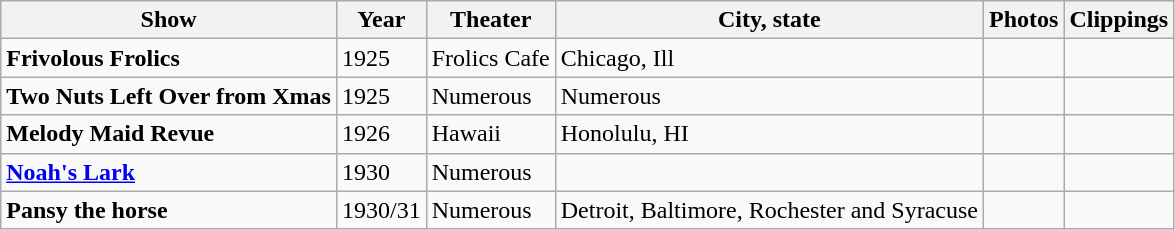<table class="wikitable">
<tr>
<th>Show</th>
<th>Year</th>
<th>Theater</th>
<th>City, state</th>
<th>Photos</th>
<th>Clippings</th>
</tr>
<tr>
<td><strong>Frivolous Frolics</strong></td>
<td>1925</td>
<td>Frolics Cafe</td>
<td>Chicago, Ill</td>
<td></td>
<td></td>
</tr>
<tr>
<td><strong>Two Nuts Left Over from Xmas</strong></td>
<td>1925</td>
<td>Numerous</td>
<td>Numerous</td>
<td></td>
<td></td>
</tr>
<tr>
<td><strong>Melody Maid Revue</strong></td>
<td>1926</td>
<td>Hawaii</td>
<td>Honolulu, HI</td>
<td></td>
<td></td>
</tr>
<tr>
<td><strong><a href='#'>Noah's Lark</a></strong></td>
<td>1930</td>
<td>Numerous</td>
<td></td>
<td></td>
<td></td>
</tr>
<tr>
<td><strong>Pansy the horse</strong></td>
<td>1930/31</td>
<td>Numerous</td>
<td>Detroit, Baltimore, Rochester and Syracuse</td>
<td></td>
<td></td>
</tr>
</table>
